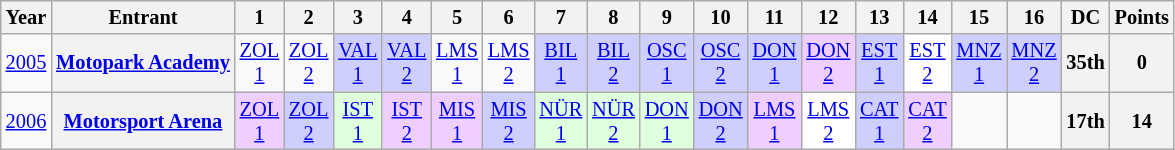<table class="wikitable" style="text-align:center; font-size:85%">
<tr>
<th>Year</th>
<th>Entrant</th>
<th>1</th>
<th>2</th>
<th>3</th>
<th>4</th>
<th>5</th>
<th>6</th>
<th>7</th>
<th>8</th>
<th>9</th>
<th>10</th>
<th>11</th>
<th>12</th>
<th>13</th>
<th>14</th>
<th>15</th>
<th>16</th>
<th>DC</th>
<th>Points</th>
</tr>
<tr>
<td><a href='#'>2005</a></td>
<th nowrap><a href='#'>Motopark Academy</a></th>
<td><a href='#'>ZOL<br>1</a></td>
<td><a href='#'>ZOL<br>2</a></td>
<td style="background:#cfcfff;"><a href='#'>VAL<br>1</a><br></td>
<td style="background:#cfcfff;"><a href='#'>VAL<br>2</a><br></td>
<td><a href='#'>LMS<br>1</a></td>
<td><a href='#'>LMS<br>2</a></td>
<td style="background:#cfcfff;"><a href='#'>BIL<br>1</a><br></td>
<td style="background:#cfcfff;"><a href='#'>BIL<br>2</a><br></td>
<td style="background:#cfcfff;"><a href='#'>OSC<br>1</a><br></td>
<td style="background:#cfcfff;"><a href='#'>OSC<br>2</a><br></td>
<td style="background:#cfcfff;"><a href='#'>DON<br>1</a><br></td>
<td style="background:#efcfff;"><a href='#'>DON<br>2</a><br></td>
<td style="background:#cfcfff;"><a href='#'>EST<br>1</a><br></td>
<td style="background:#ffffff;"><a href='#'>EST<br>2</a><br></td>
<td style="background:#cfcfff;"><a href='#'>MNZ<br>1</a><br></td>
<td style="background:#cfcfff;"><a href='#'>MNZ<br>2</a><br></td>
<th>35th</th>
<th>0</th>
</tr>
<tr>
<td><a href='#'>2006</a></td>
<th nowrap><a href='#'>Motorsport Arena</a></th>
<td style="background:#efcfff;"><a href='#'>ZOL<br>1</a><br></td>
<td style="background:#cfcfff;"><a href='#'>ZOL<br>2</a><br></td>
<td style="background:#dfffdf;"><a href='#'>IST<br>1</a><br></td>
<td style="background:#efcfff;"><a href='#'>IST<br>2</a><br></td>
<td style="background:#efcfff;"><a href='#'>MIS<br>1</a><br></td>
<td style="background:#cfcfff;"><a href='#'>MIS<br>2</a><br></td>
<td style="background:#dfffdf;"><a href='#'>NÜR<br>1</a><br></td>
<td style="background:#dfffdf;"><a href='#'>NÜR<br>2</a><br></td>
<td style="background:#dfffdf;"><a href='#'>DON<br>1</a><br></td>
<td style="background:#cfcfff;"><a href='#'>DON<br>2</a><br></td>
<td style="background:#efcfff;"><a href='#'>LMS<br>1</a><br></td>
<td style="background:#ffffff;"><a href='#'>LMS<br>2</a><br></td>
<td style="background:#cfcfff;"><a href='#'>CAT<br>1</a><br></td>
<td style="background:#efcfff;"><a href='#'>CAT<br>2</a><br></td>
<td></td>
<td></td>
<th>17th</th>
<th>14</th>
</tr>
</table>
